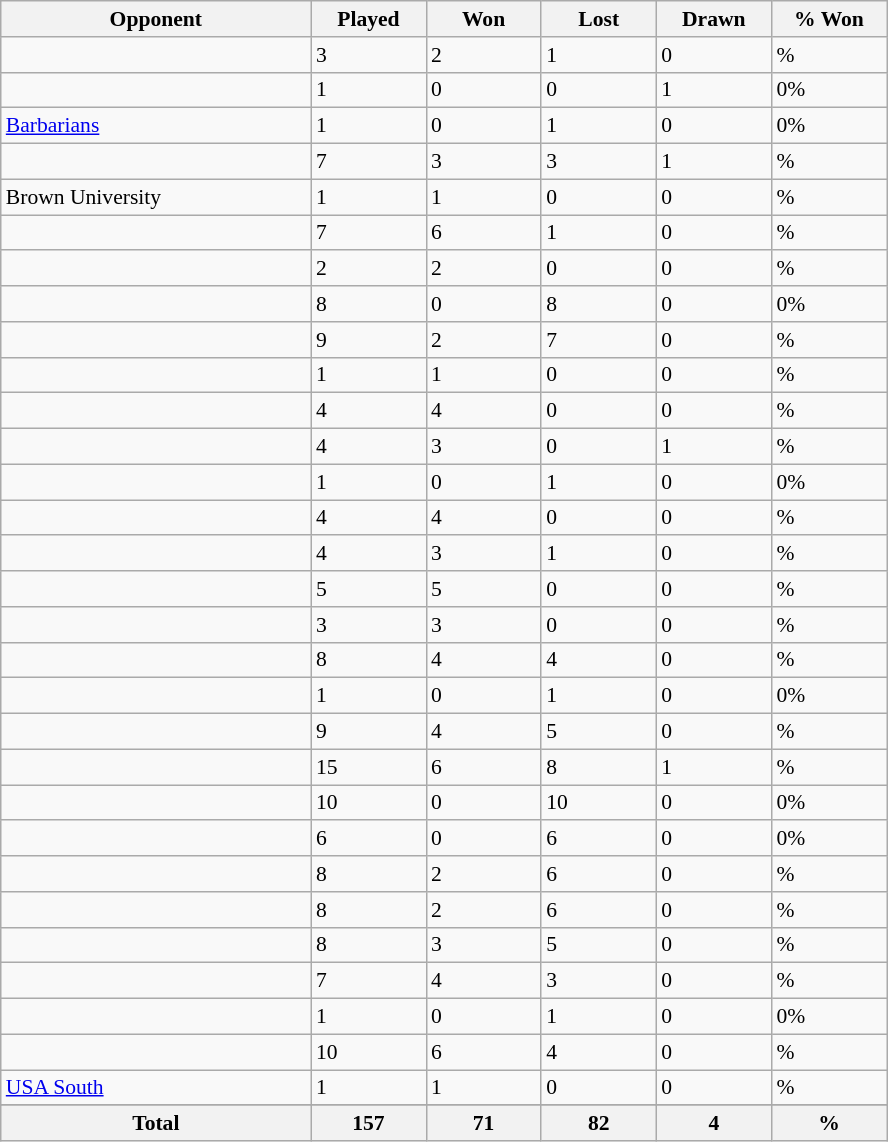<table class="wikitable sortable" style="font-size:90%">
<tr>
<th width=200>Opponent</th>
<th width=70>Played</th>
<th width=70>Won</th>
<th width=70>Lost</th>
<th width=70>Drawn</th>
<th width=70>% Won</th>
</tr>
<tr>
<td align="left"></td>
<td>3</td>
<td>2</td>
<td>1</td>
<td>0</td>
<td>%</td>
</tr>
<tr>
<td align="left"></td>
<td>1</td>
<td>0</td>
<td>0</td>
<td>1</td>
<td>0%</td>
</tr>
<tr>
<td align="left"><a href='#'>Barbarians</a></td>
<td>1</td>
<td>0</td>
<td>1</td>
<td>0</td>
<td>0%</td>
</tr>
<tr>
<td align="left"></td>
<td>7</td>
<td>3</td>
<td>3</td>
<td>1</td>
<td>%</td>
</tr>
<tr>
<td align="left">Brown University</td>
<td>1</td>
<td>1</td>
<td>0</td>
<td>0</td>
<td>%</td>
</tr>
<tr>
<td align="left"></td>
<td>7</td>
<td>6</td>
<td>1</td>
<td>0</td>
<td>%</td>
</tr>
<tr>
<td align="left"></td>
<td>2</td>
<td>2</td>
<td>0</td>
<td>0</td>
<td>%</td>
</tr>
<tr>
<td align="left"></td>
<td>8</td>
<td>0</td>
<td>8</td>
<td>0</td>
<td>0%</td>
</tr>
<tr>
<td align="left"></td>
<td>9</td>
<td>2</td>
<td>7</td>
<td>0</td>
<td>%</td>
</tr>
<tr>
<td align="left"></td>
<td>1</td>
<td>1</td>
<td>0</td>
<td>0</td>
<td>%</td>
</tr>
<tr>
<td align="left"></td>
<td>4</td>
<td>4</td>
<td>0</td>
<td>0</td>
<td>%</td>
</tr>
<tr>
<td align="left"></td>
<td>4</td>
<td>3</td>
<td>0</td>
<td>1</td>
<td>%</td>
</tr>
<tr>
<td align="left"></td>
<td>1</td>
<td>0</td>
<td>1</td>
<td>0</td>
<td>0%</td>
</tr>
<tr>
<td align="left"></td>
<td>4</td>
<td>4</td>
<td>0</td>
<td>0</td>
<td>%</td>
</tr>
<tr>
<td align="left"></td>
<td>4</td>
<td>3</td>
<td>1</td>
<td>0</td>
<td>%</td>
</tr>
<tr>
<td align="left"></td>
<td>5</td>
<td>5</td>
<td>0</td>
<td>0</td>
<td>%</td>
</tr>
<tr>
<td align="left"></td>
<td>3</td>
<td>3</td>
<td>0</td>
<td>0</td>
<td>%</td>
</tr>
<tr>
<td align="left"></td>
<td>8</td>
<td>4</td>
<td>4</td>
<td>0</td>
<td>%</td>
</tr>
<tr>
<td align="left"></td>
<td>1</td>
<td>0</td>
<td>1</td>
<td>0</td>
<td>0%</td>
</tr>
<tr>
<td align="left"></td>
<td>9</td>
<td>4</td>
<td>5</td>
<td>0</td>
<td>%</td>
</tr>
<tr>
<td align="left"></td>
<td>15</td>
<td>6</td>
<td>8</td>
<td>1</td>
<td>%</td>
</tr>
<tr>
<td align="left"></td>
<td>10</td>
<td>0</td>
<td>10</td>
<td>0</td>
<td>0%</td>
</tr>
<tr>
<td align="left"></td>
<td>6</td>
<td>0</td>
<td>6</td>
<td>0</td>
<td>0%</td>
</tr>
<tr>
<td align="left"></td>
<td>8</td>
<td>2</td>
<td>6</td>
<td>0</td>
<td>%</td>
</tr>
<tr>
<td align="left"></td>
<td>8</td>
<td>2</td>
<td>6</td>
<td>0</td>
<td>%</td>
</tr>
<tr>
<td align="left"></td>
<td>8</td>
<td>3</td>
<td>5</td>
<td>0</td>
<td>%</td>
</tr>
<tr>
<td align="left"></td>
<td>7</td>
<td>4</td>
<td>3</td>
<td>0</td>
<td>%</td>
</tr>
<tr>
<td align="left"></td>
<td>1</td>
<td>0</td>
<td>1</td>
<td>0</td>
<td>0%</td>
</tr>
<tr>
<td align="left"></td>
<td>10</td>
<td>6</td>
<td>4</td>
<td>0</td>
<td>%</td>
</tr>
<tr>
<td align="left"> <a href='#'>USA South</a></td>
<td>1</td>
<td>1</td>
<td>0</td>
<td>0</td>
<td>%</td>
</tr>
<tr>
</tr>
<tr class="sortbottom">
<th>Total</th>
<th>157</th>
<th>71</th>
<th>82</th>
<th>4</th>
<th>%</th>
</tr>
</table>
